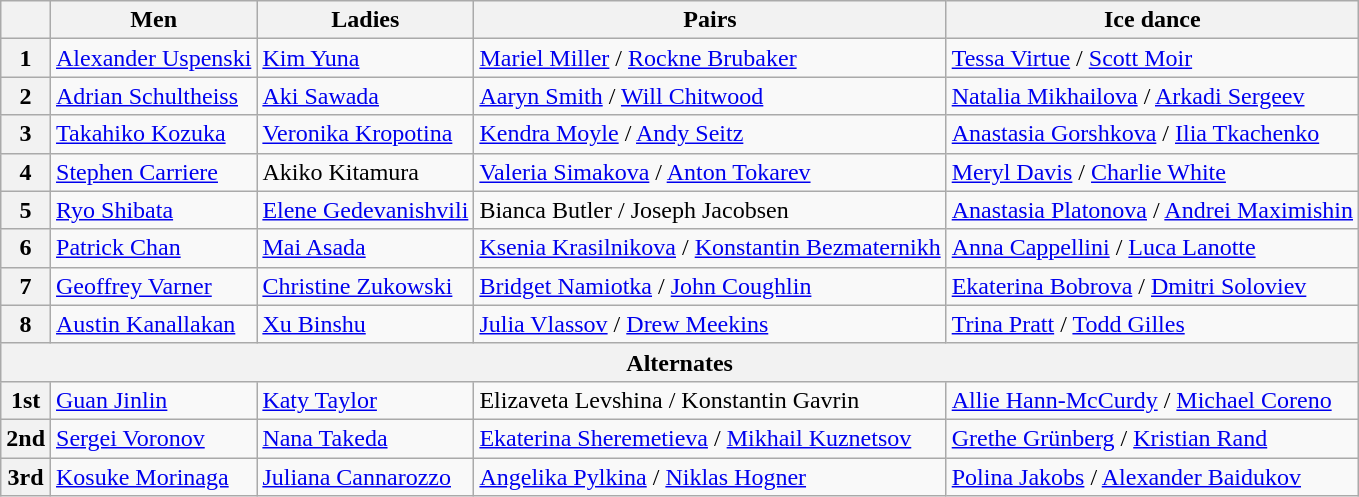<table class="wikitable">
<tr>
<th></th>
<th>Men</th>
<th>Ladies</th>
<th>Pairs</th>
<th>Ice dance</th>
</tr>
<tr>
<th>1</th>
<td> <a href='#'>Alexander Uspenski</a></td>
<td> <a href='#'>Kim Yuna</a></td>
<td> <a href='#'>Mariel Miller</a> / <a href='#'>Rockne Brubaker</a></td>
<td> <a href='#'>Tessa Virtue</a> / <a href='#'>Scott Moir</a></td>
</tr>
<tr>
<th>2</th>
<td> <a href='#'>Adrian Schultheiss</a></td>
<td> <a href='#'>Aki Sawada</a></td>
<td> <a href='#'>Aaryn Smith</a> / <a href='#'>Will Chitwood</a></td>
<td> <a href='#'>Natalia Mikhailova</a> / <a href='#'>Arkadi Sergeev</a></td>
</tr>
<tr>
<th>3</th>
<td> <a href='#'>Takahiko Kozuka</a></td>
<td> <a href='#'>Veronika Kropotina</a></td>
<td> <a href='#'>Kendra Moyle</a> / <a href='#'>Andy Seitz</a></td>
<td> <a href='#'>Anastasia Gorshkova</a> / <a href='#'>Ilia Tkachenko</a></td>
</tr>
<tr>
<th>4</th>
<td> <a href='#'>Stephen Carriere</a></td>
<td> Akiko Kitamura</td>
<td> <a href='#'>Valeria Simakova</a> / <a href='#'>Anton Tokarev</a></td>
<td> <a href='#'>Meryl Davis</a> / <a href='#'>Charlie White</a></td>
</tr>
<tr>
<th>5</th>
<td> <a href='#'>Ryo Shibata</a></td>
<td> <a href='#'>Elene Gedevanishvili</a></td>
<td> Bianca Butler / Joseph Jacobsen</td>
<td> <a href='#'>Anastasia Platonova</a> / <a href='#'>Andrei Maximishin</a></td>
</tr>
<tr>
<th>6</th>
<td> <a href='#'>Patrick Chan</a></td>
<td> <a href='#'>Mai Asada</a></td>
<td> <a href='#'>Ksenia Krasilnikova</a> / <a href='#'>Konstantin Bezmaternikh</a></td>
<td> <a href='#'>Anna Cappellini</a> / <a href='#'>Luca Lanotte</a></td>
</tr>
<tr>
<th>7</th>
<td> <a href='#'>Geoffrey Varner</a></td>
<td> <a href='#'>Christine Zukowski</a></td>
<td> <a href='#'>Bridget Namiotka</a> / <a href='#'>John Coughlin</a></td>
<td> <a href='#'>Ekaterina Bobrova</a> / <a href='#'>Dmitri Soloviev</a></td>
</tr>
<tr>
<th>8</th>
<td> <a href='#'>Austin Kanallakan</a></td>
<td> <a href='#'>Xu Binshu</a></td>
<td> <a href='#'>Julia Vlassov</a> / <a href='#'>Drew Meekins</a></td>
<td> <a href='#'>Trina Pratt</a> / <a href='#'>Todd Gilles</a></td>
</tr>
<tr>
<th colspan=5 align=center>Alternates</th>
</tr>
<tr>
<th>1st</th>
<td> <a href='#'>Guan Jinlin</a></td>
<td> <a href='#'>Katy Taylor</a></td>
<td> Elizaveta Levshina / Konstantin Gavrin</td>
<td> <a href='#'>Allie Hann-McCurdy</a> / <a href='#'>Michael Coreno</a></td>
</tr>
<tr>
<th>2nd</th>
<td> <a href='#'>Sergei Voronov</a></td>
<td> <a href='#'>Nana Takeda</a></td>
<td> <a href='#'>Ekaterina Sheremetieva</a> / <a href='#'>Mikhail Kuznetsov</a></td>
<td> <a href='#'>Grethe Grünberg</a> / <a href='#'>Kristian Rand</a></td>
</tr>
<tr>
<th>3rd</th>
<td> <a href='#'>Kosuke Morinaga</a></td>
<td> <a href='#'>Juliana Cannarozzo</a></td>
<td> <a href='#'>Angelika Pylkina</a> / <a href='#'>Niklas Hogner</a></td>
<td> <a href='#'>Polina Jakobs</a> / <a href='#'>Alexander Baidukov</a></td>
</tr>
</table>
